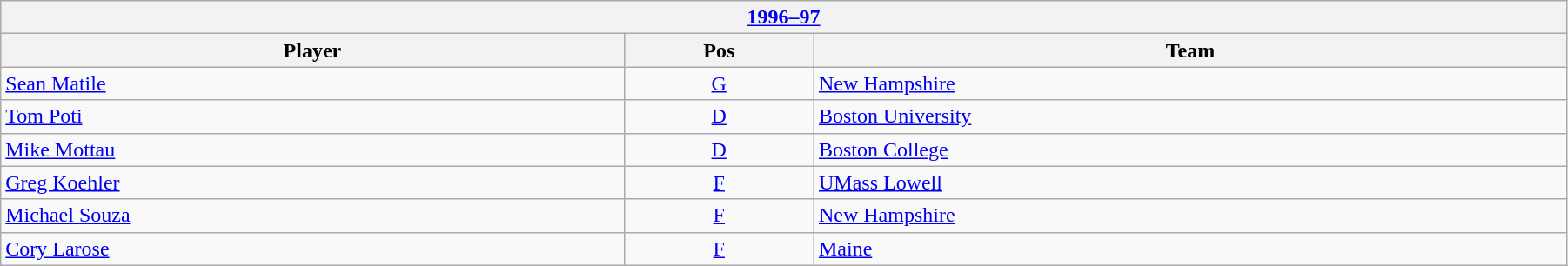<table class="wikitable" width=95%>
<tr>
<th colspan=3><a href='#'>1996–97</a></th>
</tr>
<tr>
<th>Player</th>
<th>Pos</th>
<th>Team</th>
</tr>
<tr>
<td><a href='#'>Sean Matile</a></td>
<td align=center><a href='#'>G</a></td>
<td><a href='#'>New Hampshire</a></td>
</tr>
<tr>
<td><a href='#'>Tom Poti</a></td>
<td align=center><a href='#'>D</a></td>
<td><a href='#'>Boston University</a></td>
</tr>
<tr>
<td><a href='#'>Mike Mottau</a></td>
<td align=center><a href='#'>D</a></td>
<td><a href='#'>Boston College</a></td>
</tr>
<tr>
<td><a href='#'>Greg Koehler</a></td>
<td align=center><a href='#'>F</a></td>
<td><a href='#'>UMass Lowell</a></td>
</tr>
<tr>
<td><a href='#'>Michael Souza</a></td>
<td align=center><a href='#'>F</a></td>
<td><a href='#'>New Hampshire</a></td>
</tr>
<tr>
<td><a href='#'>Cory Larose</a></td>
<td align=center><a href='#'>F</a></td>
<td><a href='#'>Maine</a></td>
</tr>
</table>
